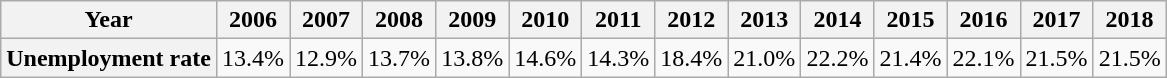<table class="wikitable">
<tr>
<th>Year</th>
<th>2006</th>
<th>2007</th>
<th>2008</th>
<th>2009</th>
<th>2010</th>
<th>2011</th>
<th>2012</th>
<th>2013</th>
<th>2014</th>
<th>2015</th>
<th>2016</th>
<th>2017</th>
<th>2018</th>
</tr>
<tr>
<th>Unemployment rate</th>
<td>13.4%</td>
<td>12.9%</td>
<td>13.7%</td>
<td>13.8%</td>
<td>14.6%</td>
<td>14.3%</td>
<td>18.4%</td>
<td>21.0%</td>
<td>22.2%</td>
<td>21.4%</td>
<td>22.1%</td>
<td>21.5%</td>
<td>21.5%</td>
</tr>
</table>
